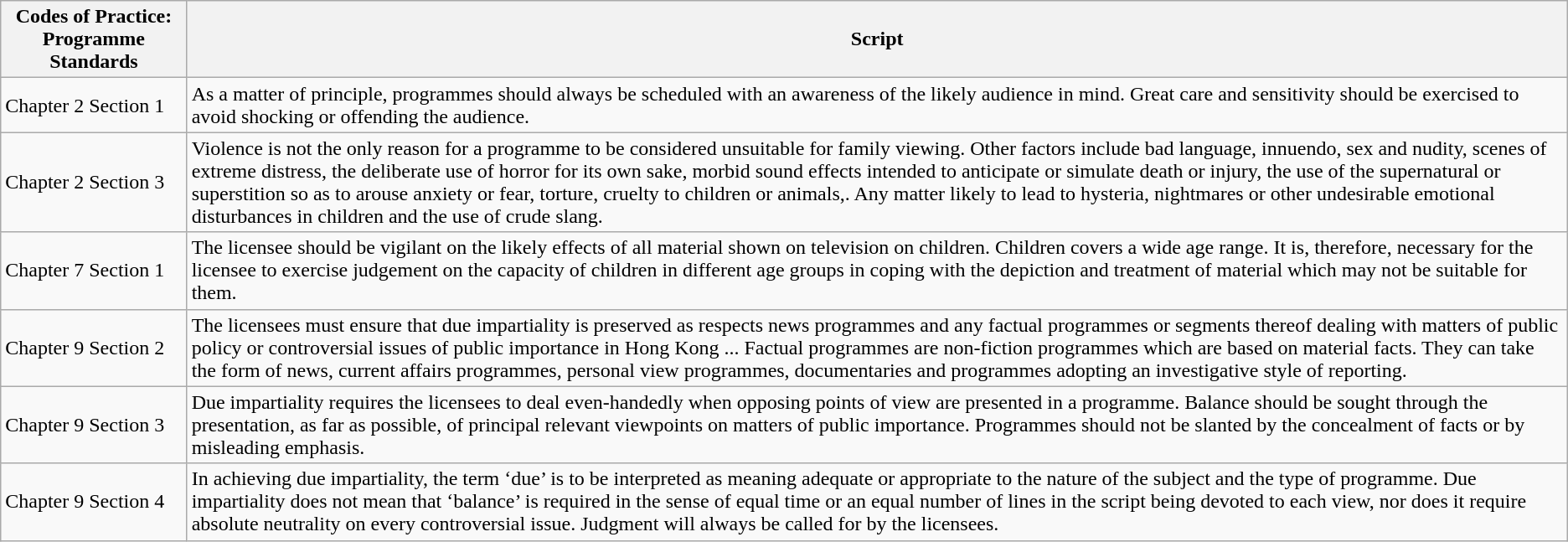<table class="wikitable">
<tr>
<th>Codes of Practice: Programme Standards</th>
<th>Script</th>
</tr>
<tr>
<td>Chapter 2 Section 1</td>
<td>As a matter of principle, programmes should always be scheduled with an awareness of the likely audience in mind. Great care and sensitivity should be exercised to avoid shocking or offending the audience.</td>
</tr>
<tr>
<td>Chapter 2 Section 3</td>
<td>Violence is not the only reason for a programme to be considered unsuitable for family viewing. Other factors include bad language, innuendo, sex and nudity, scenes of extreme distress, the deliberate use of horror for its own sake, morbid sound effects intended to anticipate or simulate death or injury, the use of the supernatural or superstition so as to arouse anxiety or fear, torture, cruelty to children or animals,. Any matter likely to lead to hysteria, nightmares or other undesirable emotional disturbances in children and the use of crude slang.</td>
</tr>
<tr>
<td>Chapter 7 Section 1</td>
<td>The licensee should be vigilant on the likely effects of all material shown on television on children. Children covers a wide age range. It is, therefore, necessary for the licensee to exercise judgement on the capacity of children in different age groups in coping with the depiction and treatment of material which may not be suitable for them.</td>
</tr>
<tr>
<td>Chapter 9 Section 2</td>
<td>The licensees must ensure that due impartiality is preserved as respects news programmes and any factual programmes or segments thereof dealing with matters of public policy or controversial issues of public importance in Hong Kong ... Factual programmes are non-fiction programmes which are based on material facts. They can take the form of news, current affairs programmes, personal view programmes, documentaries and programmes adopting an investigative style of reporting.</td>
</tr>
<tr>
<td>Chapter 9 Section 3</td>
<td>Due impartiality requires the licensees to deal even-handedly when opposing points of view are presented in a programme.  Balance should be sought through the presentation, as far as possible, of principal relevant viewpoints on matters of public importance.  Programmes should not be slanted by the concealment of facts or by misleading emphasis.</td>
</tr>
<tr>
<td>Chapter 9 Section 4</td>
<td>In achieving due impartiality, the term ‘due’ is to be interpreted as meaning adequate or appropriate to the nature of the subject and the type of programme.  Due impartiality does not mean that ‘balance’ is required in the sense of equal time or an equal number of lines in the script being devoted to each view, nor does it require absolute neutrality on every controversial issue. Judgment will always be called for by the licensees.</td>
</tr>
</table>
